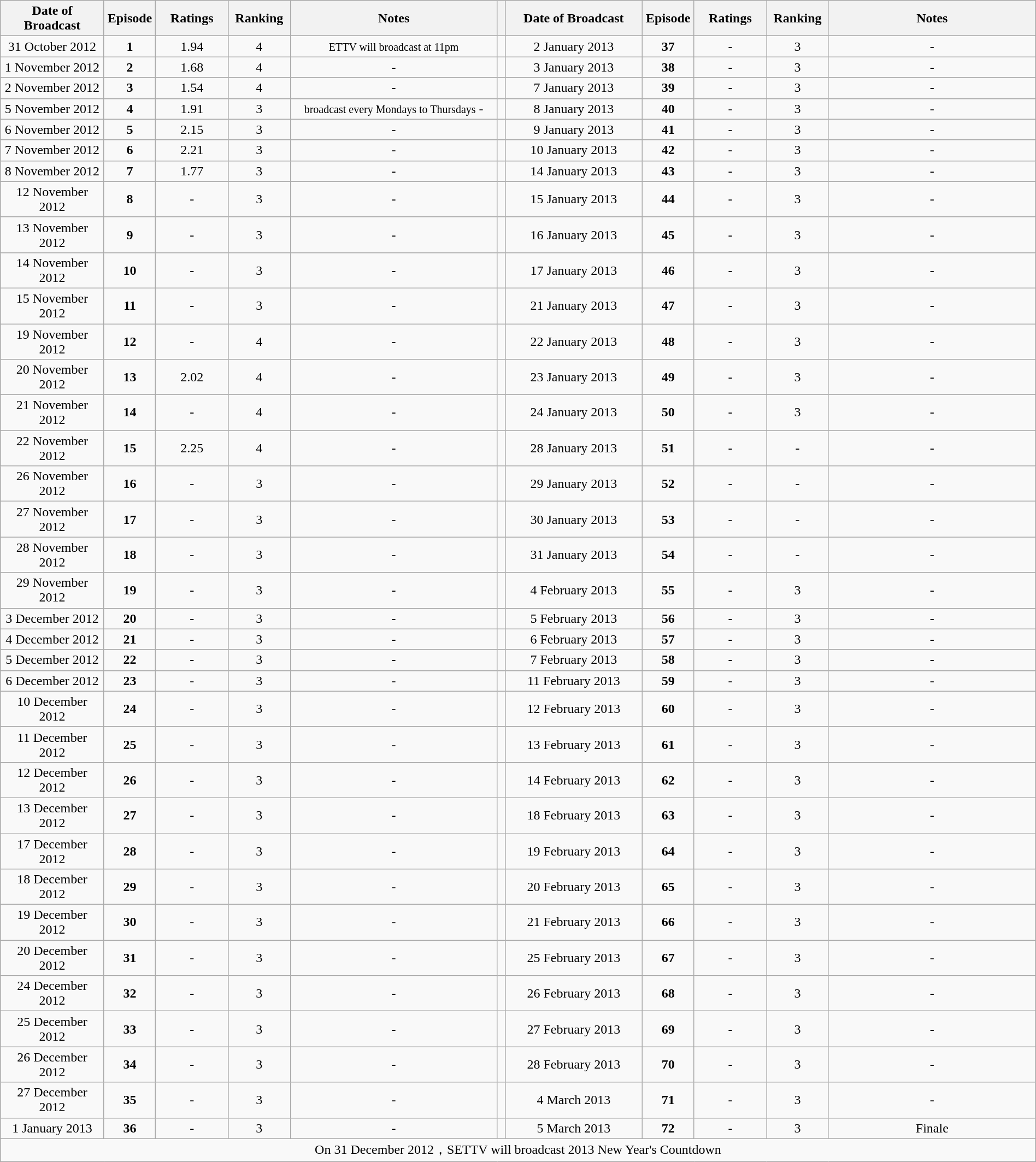<table class="wikitable" width="100%">
<tr>
<th width="10%">Date of Broadcast</th>
<th width="5%">Episode</th>
<th width="7%">Ratings</th>
<th width="6%">Ranking</th>
<th width="20%">Notes</th>
<th></th>
<th !width="10%">Date of Broadcast</th>
<th width="5%">Episode</th>
<th width="7%">Ratings</th>
<th width="6%">Ranking</th>
<th width="20%">Notes</th>
</tr>
<tr align="center">
<td>31 October 2012</td>
<td><strong>1</strong></td>
<td>1.94</td>
<td>4</td>
<td><small>ETTV will broadcast at 11pm</small></td>
<td></td>
<td>2 January 2013</td>
<td><strong>37</strong></td>
<td>-</td>
<td>3</td>
<td>-</td>
</tr>
<tr align="center">
<td>1 November 2012</td>
<td><strong>2</strong></td>
<td>1.68</td>
<td>4</td>
<td>-</td>
<td></td>
<td>3 January 2013</td>
<td><strong>38</strong></td>
<td>-</td>
<td>3</td>
<td>-</td>
</tr>
<tr align="center">
<td>2 November 2012</td>
<td><strong>3</strong></td>
<td>1.54</td>
<td>4</td>
<td>-</td>
<td></td>
<td>7 January 2013</td>
<td><strong>39</strong></td>
<td>-</td>
<td>3</td>
<td>-</td>
</tr>
<tr align="center">
<td>5 November 2012</td>
<td><strong>4</strong></td>
<td>1.91</td>
<td>3</td>
<td><small>broadcast every Mondays to Thursdays</small> -</td>
<td></td>
<td>8 January 2013</td>
<td><strong>40</strong></td>
<td>-</td>
<td>3</td>
<td>-</td>
</tr>
<tr align="center">
<td>6 November 2012</td>
<td><strong>5</strong></td>
<td>2.15</td>
<td>3</td>
<td>-</td>
<td></td>
<td>9 January 2013</td>
<td><strong>41</strong></td>
<td>-</td>
<td>3</td>
<td>-</td>
</tr>
<tr align="center">
<td>7 November 2012</td>
<td><strong>6</strong></td>
<td>2.21</td>
<td>3</td>
<td>-</td>
<td></td>
<td>10 January 2013</td>
<td><strong>42</strong></td>
<td>-</td>
<td>3</td>
<td>-</td>
</tr>
<tr align="center">
<td>8 November 2012</td>
<td><strong>7</strong></td>
<td>1.77</td>
<td>3</td>
<td>-</td>
<td></td>
<td>14 January 2013</td>
<td><strong>43</strong></td>
<td>-</td>
<td>3</td>
<td>-</td>
</tr>
<tr align="center">
<td>12 November 2012</td>
<td><strong>8</strong></td>
<td>-</td>
<td>3</td>
<td>-</td>
<td></td>
<td>15 January 2013</td>
<td><strong>44</strong></td>
<td>-</td>
<td>3</td>
<td>-</td>
</tr>
<tr align="center">
<td>13 November 2012</td>
<td><strong>9</strong></td>
<td>-</td>
<td>3</td>
<td>-</td>
<td></td>
<td>16 January 2013</td>
<td><strong>45</strong></td>
<td>-</td>
<td>3</td>
<td>-</td>
</tr>
<tr align="center">
<td>14 November 2012</td>
<td><strong>10</strong></td>
<td>-</td>
<td>3</td>
<td>-</td>
<td></td>
<td>17 January 2013</td>
<td><strong>46</strong></td>
<td>-</td>
<td>3</td>
<td>-</td>
</tr>
<tr align="center">
<td>15 November 2012</td>
<td><strong>11</strong></td>
<td>-</td>
<td>3</td>
<td>-</td>
<td></td>
<td>21 January 2013</td>
<td><strong>47</strong></td>
<td>-</td>
<td>3</td>
<td>-</td>
</tr>
<tr align="center">
<td>19 November 2012</td>
<td><strong>12</strong></td>
<td>-</td>
<td>4</td>
<td>-</td>
<td></td>
<td>22 January 2013</td>
<td><strong>48</strong></td>
<td>-</td>
<td>3</td>
<td>-</td>
</tr>
<tr align="center">
<td>20 November 2012</td>
<td><strong>13</strong></td>
<td>2.02</td>
<td>4</td>
<td>-</td>
<td></td>
<td>23 January 2013</td>
<td><strong>49</strong></td>
<td>-</td>
<td>3</td>
<td>-</td>
</tr>
<tr align="center">
<td>21 November 2012</td>
<td><strong>14</strong></td>
<td>-</td>
<td>4</td>
<td>-</td>
<td></td>
<td>24 January 2013</td>
<td><strong>50</strong></td>
<td>-</td>
<td>3</td>
<td>-</td>
</tr>
<tr align="center">
<td>22 November 2012</td>
<td><strong>15</strong></td>
<td>2.25</td>
<td>4</td>
<td>-</td>
<td></td>
<td>28 January 2013</td>
<td><strong>51</strong></td>
<td>-</td>
<td>-</td>
<td>-</td>
</tr>
<tr align="center">
<td>26 November 2012</td>
<td><strong>16</strong></td>
<td>-</td>
<td>3</td>
<td>-</td>
<td></td>
<td>29 January 2013</td>
<td><strong>52</strong></td>
<td>-</td>
<td>-</td>
<td>-</td>
</tr>
<tr align="center">
<td>27 November 2012</td>
<td><strong>17</strong></td>
<td>-</td>
<td>3</td>
<td>-</td>
<td></td>
<td>30 January 2013</td>
<td><strong>53</strong></td>
<td>-</td>
<td>-</td>
<td>-</td>
</tr>
<tr align="center">
<td>28 November 2012</td>
<td><strong>18</strong></td>
<td>-</td>
<td>3</td>
<td>-</td>
<td></td>
<td>31 January 2013</td>
<td><strong>54</strong></td>
<td>-</td>
<td>-</td>
<td>-</td>
</tr>
<tr align="center">
<td>29 November 2012</td>
<td><strong>19</strong></td>
<td>-</td>
<td>3</td>
<td>-</td>
<td></td>
<td>4 February 2013</td>
<td><strong>55</strong></td>
<td>-</td>
<td>3</td>
<td>-</td>
</tr>
<tr align="center">
<td>3 December 2012</td>
<td><strong>20</strong></td>
<td>-</td>
<td>3</td>
<td>-</td>
<td></td>
<td>5 February 2013</td>
<td><strong>56</strong></td>
<td>-</td>
<td>3</td>
<td>-</td>
</tr>
<tr align="center">
<td>4 December 2012</td>
<td><strong>21</strong></td>
<td>-</td>
<td>3</td>
<td>-</td>
<td></td>
<td>6 February 2013</td>
<td><strong>57</strong></td>
<td>-</td>
<td>3</td>
<td>-</td>
</tr>
<tr align="center">
<td>5 December 2012</td>
<td><strong>22</strong></td>
<td>-</td>
<td>3</td>
<td>-</td>
<td></td>
<td>7 February 2013</td>
<td><strong>58</strong></td>
<td>-</td>
<td>3</td>
<td>-</td>
</tr>
<tr align="center">
<td>6 December 2012</td>
<td><strong>23</strong></td>
<td>-</td>
<td>3</td>
<td>-</td>
<td></td>
<td>11 February 2013</td>
<td><strong>59</strong></td>
<td>-</td>
<td>3</td>
<td>-</td>
</tr>
<tr align="center">
<td>10 December 2012</td>
<td><strong>24</strong></td>
<td>-</td>
<td>3</td>
<td>-</td>
<td></td>
<td>12 February 2013</td>
<td><strong>60</strong></td>
<td>-</td>
<td>3</td>
<td>-</td>
</tr>
<tr align="center">
<td>11 December 2012</td>
<td><strong>25</strong></td>
<td>-</td>
<td>3</td>
<td>-</td>
<td></td>
<td>13 February 2013</td>
<td><strong>61</strong></td>
<td>-</td>
<td>3</td>
<td>-</td>
</tr>
<tr align="center">
<td>12 December 2012</td>
<td><strong>26</strong></td>
<td>-</td>
<td>3</td>
<td>-</td>
<td></td>
<td>14 February 2013</td>
<td><strong>62</strong></td>
<td>-</td>
<td>3</td>
<td>-</td>
</tr>
<tr align="center">
<td>13 December 2012</td>
<td><strong>27</strong></td>
<td>-</td>
<td>3</td>
<td>-</td>
<td></td>
<td>18 February 2013</td>
<td><strong>63</strong></td>
<td>-</td>
<td>3</td>
<td>-</td>
</tr>
<tr align="center">
<td>17 December 2012</td>
<td><strong>28</strong></td>
<td>-</td>
<td>3</td>
<td>-</td>
<td></td>
<td>19 February 2013</td>
<td><strong>64</strong></td>
<td>-</td>
<td>3</td>
<td>-</td>
</tr>
<tr align="center">
<td>18 December 2012</td>
<td><strong>29</strong></td>
<td>-</td>
<td>3</td>
<td>-</td>
<td></td>
<td>20 February 2013</td>
<td><strong>65</strong></td>
<td>-</td>
<td>3</td>
<td>-</td>
</tr>
<tr align="center">
<td>19 December 2012</td>
<td><strong>30</strong></td>
<td>-</td>
<td>3</td>
<td>-</td>
<td></td>
<td>21 February 2013</td>
<td><strong>66</strong></td>
<td>-</td>
<td>3</td>
<td>-</td>
</tr>
<tr align="center">
<td>20 December 2012</td>
<td><strong>31</strong></td>
<td>-</td>
<td>3</td>
<td>-</td>
<td></td>
<td>25 February 2013</td>
<td><strong>67</strong></td>
<td>-</td>
<td>3</td>
<td>-</td>
</tr>
<tr align="center">
<td>24 December 2012</td>
<td><strong>32</strong></td>
<td>-</td>
<td>3</td>
<td>-</td>
<td></td>
<td>26 February 2013</td>
<td><strong>68</strong></td>
<td>-</td>
<td>3</td>
<td>-</td>
</tr>
<tr align="center">
<td>25 December 2012</td>
<td><strong>33</strong></td>
<td>-</td>
<td>3</td>
<td>-</td>
<td></td>
<td>27 February 2013</td>
<td><strong>69</strong></td>
<td>-</td>
<td>3</td>
<td>-</td>
</tr>
<tr align="center">
<td>26 December 2012</td>
<td><strong>34</strong></td>
<td>-</td>
<td>3</td>
<td>-</td>
<td></td>
<td>28 February 2013</td>
<td><strong>70</strong></td>
<td>-</td>
<td>3</td>
<td>-</td>
</tr>
<tr align="center">
<td>27 December 2012</td>
<td><strong>35</strong></td>
<td>-</td>
<td>3</td>
<td>-</td>
<td></td>
<td>4 March 2013</td>
<td><strong>71</strong></td>
<td>-</td>
<td>3</td>
<td>-</td>
</tr>
<tr align="center">
<td>1 January 2013</td>
<td><strong>36</strong></td>
<td>-</td>
<td>3</td>
<td>-</td>
<td></td>
<td>5 March 2013</td>
<td><strong>72</strong></td>
<td>-</td>
<td>3</td>
<td>Finale</td>
</tr>
<tr align="center">
<td colspan=11><span>On 31 December 2012，SETTV will broadcast 2013 New Year's Countdown</span><em></td>
</tr>
</table>
